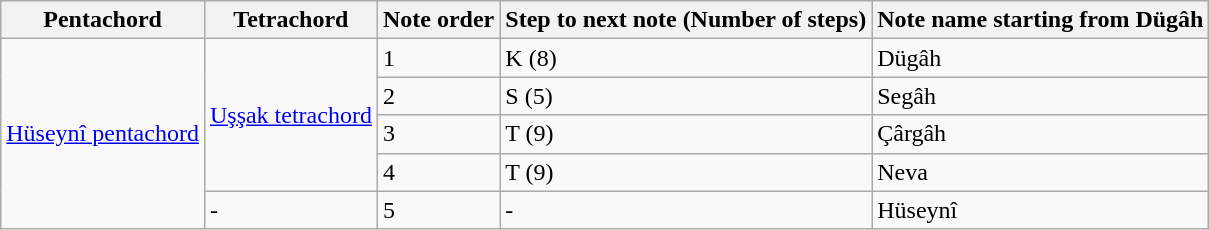<table class="wikitable">
<tr>
<th>Pentachord</th>
<th>Tetrachord</th>
<th>Note order</th>
<th>Step to next note (Number of steps)</th>
<th>Note name starting from Dügâh</th>
</tr>
<tr>
<td rowspan="5"><a href='#'>Hüseynî pentachord</a></td>
<td rowspan="4"><a href='#'>Uşşak tetrachord</a></td>
<td>1</td>
<td>K (8)</td>
<td>Dügâh</td>
</tr>
<tr>
<td>2</td>
<td>S (5)</td>
<td>Segâh</td>
</tr>
<tr>
<td>3</td>
<td>T (9)</td>
<td>Çârgâh</td>
</tr>
<tr>
<td>4</td>
<td>T (9)</td>
<td>Neva</td>
</tr>
<tr>
<td>-</td>
<td>5</td>
<td>-</td>
<td>Hüseynî</td>
</tr>
</table>
